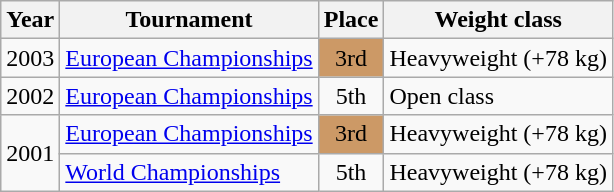<table class=wikitable>
<tr>
<th>Year</th>
<th>Tournament</th>
<th>Place</th>
<th>Weight class</th>
</tr>
<tr>
<td>2003</td>
<td><a href='#'>European Championships</a></td>
<td bgcolor="cc9966" align="center">3rd</td>
<td>Heavyweight (+78 kg)</td>
</tr>
<tr>
<td>2002</td>
<td><a href='#'>European Championships</a></td>
<td align="center">5th</td>
<td>Open class</td>
</tr>
<tr>
<td rowspan=2>2001</td>
<td><a href='#'>European Championships</a></td>
<td bgcolor="cc9966" align="center">3rd</td>
<td>Heavyweight (+78 kg)</td>
</tr>
<tr>
<td><a href='#'>World Championships</a></td>
<td align="center">5th</td>
<td>Heavyweight (+78 kg)</td>
</tr>
</table>
